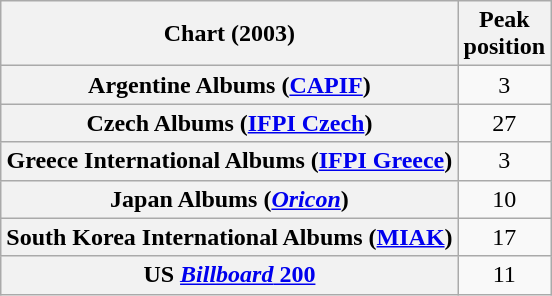<table class="wikitable sortable plainrowheaders" style="text-align:center">
<tr>
<th>Chart (2003)</th>
<th>Peak<br>position</th>
</tr>
<tr>
<th scope="row">Argentine Albums (<a href='#'>CAPIF</a>)</th>
<td style="text-align:center;">3</td>
</tr>
<tr>
<th scope="row">Czech Albums (<a href='#'>IFPI Czech</a>)</th>
<td style="text-align:center;">27</td>
</tr>
<tr>
<th scope="row">Greece International Albums (<a href='#'>IFPI Greece</a>)</th>
<td style="text-align:center;">3</td>
</tr>
<tr>
<th scope="row">Japan Albums (<em><a href='#'>Oricon</a></em>)</th>
<td style="text-align:center;">10</td>
</tr>
<tr>
<th scope="row">South Korea International Albums (<a href='#'>MIAK</a>)</th>
<td style="text-align:center;">17</td>
</tr>
<tr>
<th scope="row">US <a href='#'><em>Billboard</em> 200</a></th>
<td align="center">11</td>
</tr>
</table>
